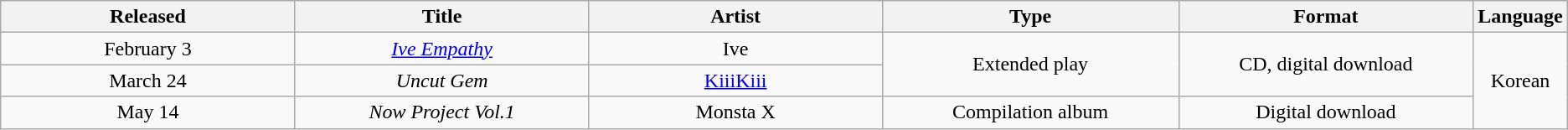<table class="wikitable" style="text-align: center;">
<tr>
<th style="width:20%;">Released</th>
<th style="width:20%;">Title</th>
<th style="width:20%;">Artist</th>
<th style="width:20%;">Type</th>
<th style="width:20%;">Format</th>
<th style="width:20%;">Language</th>
</tr>
<tr>
<td>February 3</td>
<td><em><a href='#'>Ive Empathy</a></em></td>
<td>Ive</td>
<td rowspan="2">Extended play</td>
<td rowspan="2">CD, digital download</td>
<td rowspan="3">Korean</td>
</tr>
<tr>
<td>March 24</td>
<td><em>Uncut Gem</em></td>
<td><a href='#'>KiiiKiii</a></td>
</tr>
<tr>
<td>May 14</td>
<td><em>Now Project Vol.1</em></td>
<td>Monsta X</td>
<td>Compilation album</td>
<td>Digital download</td>
</tr>
</table>
